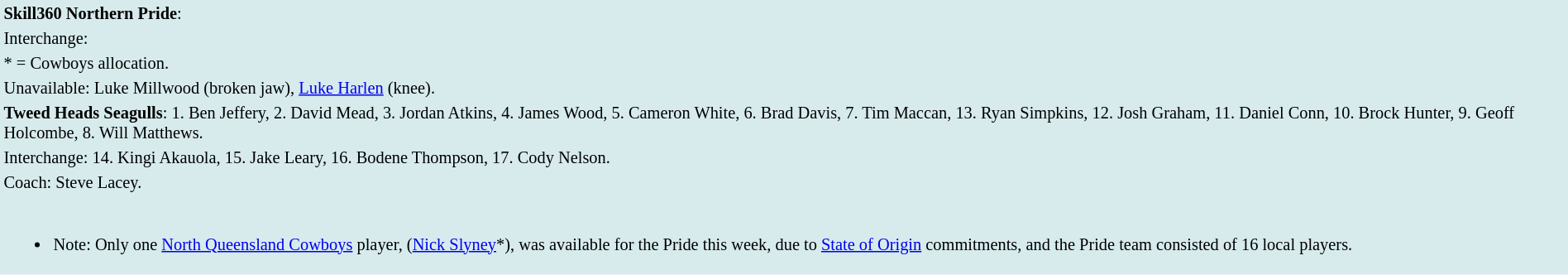<table style="background:#d7ebed; font-size:85%; width:100%;">
<tr>
<td><strong>Skill360 Northern Pride</strong>:             </td>
</tr>
<tr>
<td>Interchange:    </td>
</tr>
<tr>
<td>* = Cowboys allocation.</td>
</tr>
<tr>
<td>Unavailable: Luke Millwood (broken jaw), <a href='#'>Luke Harlen</a> (knee).</td>
</tr>
<tr>
<td><strong>Tweed Heads Seagulls</strong>: 1. Ben Jeffery, 2. David Mead, 3. Jordan Atkins, 4. James Wood, 5. Cameron White, 6. Brad Davis, 7. Tim Maccan, 13. Ryan Simpkins, 12. Josh Graham, 11. Daniel Conn, 10. Brock Hunter, 9. Geoff Holcombe, 8. Will Matthews.</td>
</tr>
<tr>
<td>Interchange: 14. Kingi Akauola, 15. Jake Leary, 16. Bodene Thompson, 17. Cody Nelson.</td>
</tr>
<tr>
<td>Coach: Steve Lacey.</td>
</tr>
<tr>
<td><br><ul><li>Note: Only one <a href='#'>North Queensland Cowboys</a> player, (<a href='#'>Nick Slyney</a>*), was available for the Pride this week, due to <a href='#'>State of Origin</a> commitments, and the Pride team consisted of 16 local players.</li></ul></td>
</tr>
</table>
